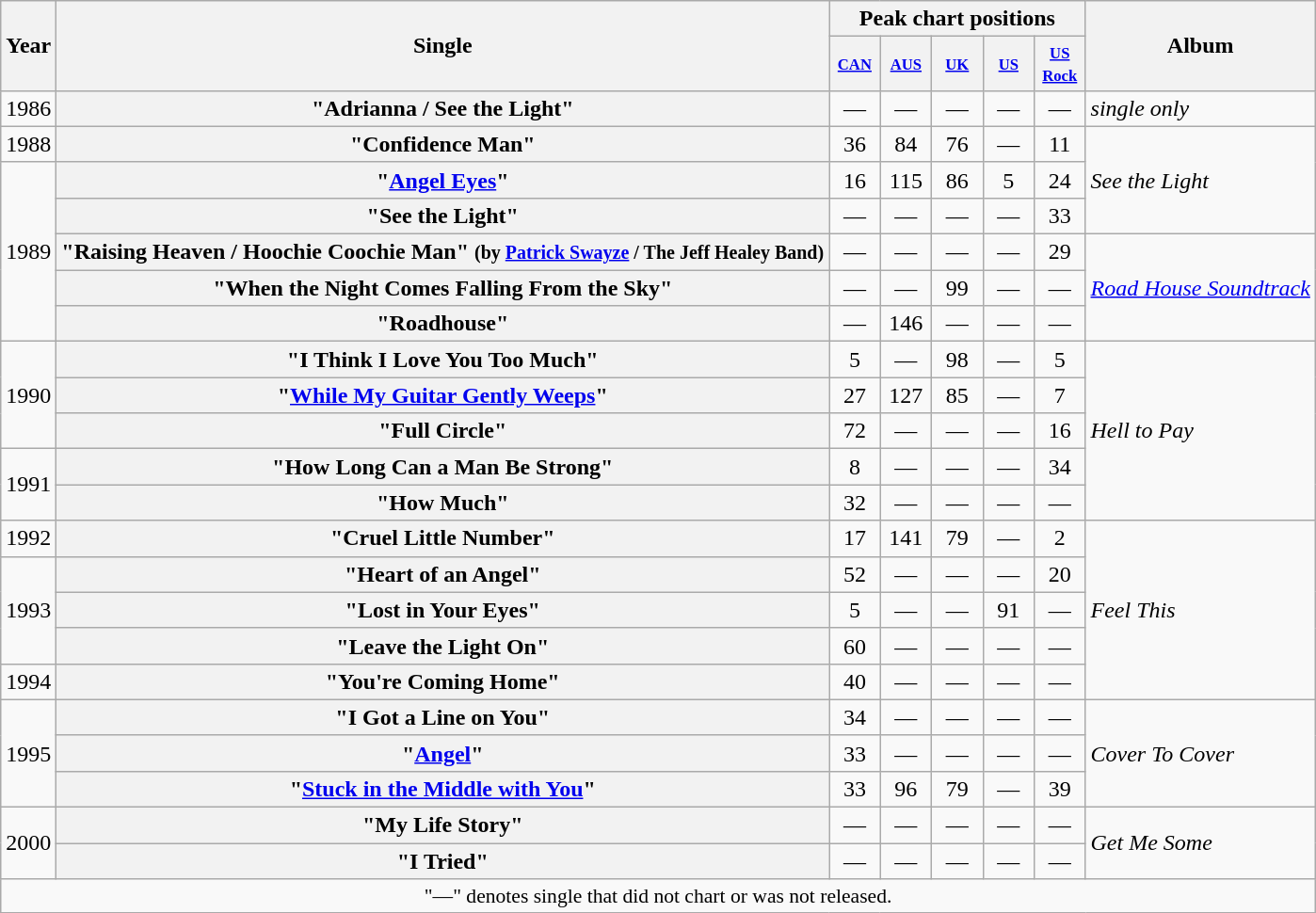<table class="wikitable plainrowheaders" style="text-align:center;">
<tr>
<th rowspan="2">Year</th>
<th rowspan="2">Single</th>
<th colspan="5">Peak chart positions</th>
<th rowspan="2">Album</th>
</tr>
<tr style="font-size:smaller">
<th width="30"><small><a href='#'>CAN</a></small></th>
<th width="30"><small><a href='#'>AUS</a></small><br></th>
<th width="30"><small><a href='#'>UK</a></small><br></th>
<th width="30"><small><a href='#'>US</a></small></th>
<th width="30"><small><a href='#'>US Rock</a></small></th>
</tr>
<tr>
<td rowspan="1">1986</td>
<th scope="row">"Adrianna / See the Light"</th>
<td style="text-align:center;">—</td>
<td style="text-align:center;">—</td>
<td style="text-align:center;">—</td>
<td style="text-align:center;">—</td>
<td style="text-align:center;">—</td>
<td align="left" rowspan="1"><em>single only</em></td>
</tr>
<tr>
<td rowspan="1">1988</td>
<th scope="row">"Confidence Man"</th>
<td style="text-align:center;">36 <br></td>
<td style="text-align:center;">84</td>
<td style="text-align:center;">76</td>
<td style="text-align:center;">—</td>
<td style="text-align:center;">11</td>
<td align="left" rowspan="3"><em>See the Light</em></td>
</tr>
<tr>
<td rowspan="5">1989</td>
<th scope="row">"<a href='#'>Angel Eyes</a>"</th>
<td style="text-align:center;">16</td>
<td style="text-align:center;">115</td>
<td style="text-align:center;">86</td>
<td style="text-align:center;">5</td>
<td style="text-align:center;">24</td>
</tr>
<tr>
<th scope="row">"See the Light"</th>
<td style="text-align:center;">—</td>
<td style="text-align:center;">—</td>
<td style="text-align:center;">—</td>
<td style="text-align:center;">—</td>
<td style="text-align:center;">33</td>
</tr>
<tr>
<th scope="row">"Raising Heaven / Hoochie Coochie Man" <small>(by <a href='#'>Patrick Swayze</a> / The Jeff Healey Band)</small></th>
<td style="text-align:center;">—</td>
<td style="text-align:center;">—</td>
<td style="text-align:center;">—</td>
<td style="text-align:center;">—</td>
<td style="text-align:center;">29</td>
<td align="left" rowspan="3"><em><a href='#'>Road House Soundtrack</a></em></td>
</tr>
<tr>
<th scope="row">"When the Night Comes Falling From the Sky"</th>
<td style="text-align:center;">—</td>
<td style="text-align:center;">—</td>
<td style="text-align:center;">99</td>
<td style="text-align:center;">—</td>
<td style="text-align:center;">—</td>
</tr>
<tr>
<th scope="row">"Roadhouse"</th>
<td style="text-align:center;">—</td>
<td style="text-align:center;">146</td>
<td style="text-align:center;">—</td>
<td style="text-align:center;">—</td>
<td style="text-align:center;">—</td>
</tr>
<tr>
<td rowspan="3">1990</td>
<th scope="row">"I Think I Love You Too Much"</th>
<td style="text-align:center;">5</td>
<td style="text-align:center;">—</td>
<td style="text-align:center;">98</td>
<td style="text-align:center;">—</td>
<td style="text-align:center;">5</td>
<td align="left" rowspan="5"><em>Hell to Pay</em></td>
</tr>
<tr>
<th scope="row">"<a href='#'>While My Guitar Gently Weeps</a>"</th>
<td style="text-align:center;">27</td>
<td style="text-align:center;">127</td>
<td style="text-align:center;">85</td>
<td style="text-align:center;">—</td>
<td style="text-align:center;">7</td>
</tr>
<tr>
<th scope="row">"Full Circle"</th>
<td style="text-align:center;">72</td>
<td style="text-align:center;">—</td>
<td style="text-align:center;">—</td>
<td style="text-align:center;">—</td>
<td style="text-align:center;">16</td>
</tr>
<tr>
<td rowspan="2">1991</td>
<th scope="row">"How Long Can a Man Be Strong"</th>
<td style="text-align:center;">8</td>
<td style="text-align:center;">—</td>
<td style="text-align:center;">—</td>
<td style="text-align:center;">—</td>
<td style="text-align:center;">34</td>
</tr>
<tr>
<th scope="row">"How Much"</th>
<td style="text-align:center;">32</td>
<td style="text-align:center;">—</td>
<td style="text-align:center;">—</td>
<td style="text-align:center;">—</td>
<td style="text-align:center;">—</td>
</tr>
<tr>
<td>1992</td>
<th scope="row">"Cruel Little Number"</th>
<td style="text-align:center;">17</td>
<td style="text-align:center;">141</td>
<td style="text-align:center;">79</td>
<td style="text-align:center;">—</td>
<td style="text-align:center;">2</td>
<td align="left" rowspan="5"><em>Feel This</em></td>
</tr>
<tr>
<td rowspan="3">1993</td>
<th scope="row">"Heart of an Angel"</th>
<td style="text-align:center;">52</td>
<td style="text-align:center;">—</td>
<td style="text-align:center;">—</td>
<td style="text-align:center;">—</td>
<td style="text-align:center;">20</td>
</tr>
<tr>
<th scope="row">"Lost in Your Eyes"</th>
<td style="text-align:center;">5</td>
<td style="text-align:center;">—</td>
<td style="text-align:center;">—</td>
<td style="text-align:center;">91</td>
<td style="text-align:center;">—</td>
</tr>
<tr>
<th scope="row">"Leave the Light On"</th>
<td style="text-align:center;">60</td>
<td style="text-align:center;">—</td>
<td style="text-align:center;">—</td>
<td style="text-align:center;">—</td>
<td style="text-align:center;">—</td>
</tr>
<tr>
<td>1994</td>
<th scope="row">"You're Coming Home"</th>
<td style="text-align:center;">40</td>
<td style="text-align:center;">—</td>
<td style="text-align:center;">—</td>
<td style="text-align:center;">—</td>
<td style="text-align:center;">—</td>
</tr>
<tr>
<td rowspan="3">1995</td>
<th scope="row">"I Got a Line on You"</th>
<td style="text-align:center;">34</td>
<td style="text-align:center;">—</td>
<td style="text-align:center;">—</td>
<td style="text-align:center;">—</td>
<td style="text-align:center;">—</td>
<td align="left" rowspan="3"><em>Cover To Cover</em></td>
</tr>
<tr>
<th scope="row">"<a href='#'>Angel</a>"</th>
<td style="text-align:center;">33</td>
<td style="text-align:center;">—</td>
<td style="text-align:center;">—</td>
<td style="text-align:center;">—</td>
<td style="text-align:center;">—</td>
</tr>
<tr>
<th scope="row">"<a href='#'>Stuck in the Middle with You</a>"</th>
<td style="text-align:center;">33</td>
<td style="text-align:center;">96</td>
<td style="text-align:center;">79</td>
<td style="text-align:center;">—</td>
<td style="text-align:center;">39</td>
</tr>
<tr>
<td rowspan="2">2000</td>
<th scope="row">"My Life Story"</th>
<td style="text-align:center;">—</td>
<td style="text-align:center;">—</td>
<td style="text-align:center;">—</td>
<td style="text-align:center;">—</td>
<td style="text-align:center;">—</td>
<td align="left" rowspan="2"><em>Get Me Some</em></td>
</tr>
<tr>
<th scope="row">"I Tried"</th>
<td style="text-align:center;">—</td>
<td style="text-align:center;">—</td>
<td style="text-align:center;">—</td>
<td style="text-align:center;">—</td>
<td style="text-align:center;">—</td>
</tr>
<tr>
<td colspan="18" style="font-size:90%">"—" denotes single that did not chart or was not released.</td>
</tr>
</table>
